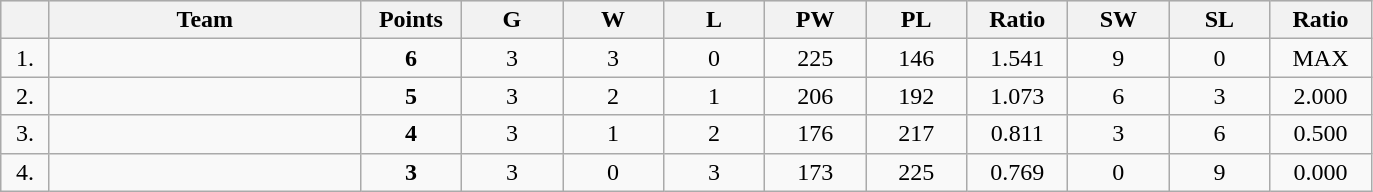<table class=wikitable style="text-align:center">
<tr style="background: #DCDCDC">
<th width="25"></th>
<th width="200">Team</th>
<th width="60">Points</th>
<th width="60">G</th>
<th width="60">W</th>
<th width="60">L</th>
<th width="60">PW</th>
<th width="60">PL</th>
<th width="60">Ratio</th>
<th width="60">SW</th>
<th width="60">SL</th>
<th width="60">Ratio</th>
</tr>
<tr>
<td>1.</td>
<td align=left></td>
<td><strong>6</strong></td>
<td>3</td>
<td>3</td>
<td>0</td>
<td>225</td>
<td>146</td>
<td>1.541</td>
<td>9</td>
<td>0</td>
<td>MAX</td>
</tr>
<tr>
<td>2.</td>
<td align=left></td>
<td><strong>5</strong></td>
<td>3</td>
<td>2</td>
<td>1</td>
<td>206</td>
<td>192</td>
<td>1.073</td>
<td>6</td>
<td>3</td>
<td>2.000</td>
</tr>
<tr>
<td>3.</td>
<td align=left></td>
<td><strong>4</strong></td>
<td>3</td>
<td>1</td>
<td>2</td>
<td>176</td>
<td>217</td>
<td>0.811</td>
<td>3</td>
<td>6</td>
<td>0.500</td>
</tr>
<tr>
<td>4.</td>
<td align=left></td>
<td><strong>3</strong></td>
<td>3</td>
<td>0</td>
<td>3</td>
<td>173</td>
<td>225</td>
<td>0.769</td>
<td>0</td>
<td>9</td>
<td>0.000</td>
</tr>
</table>
